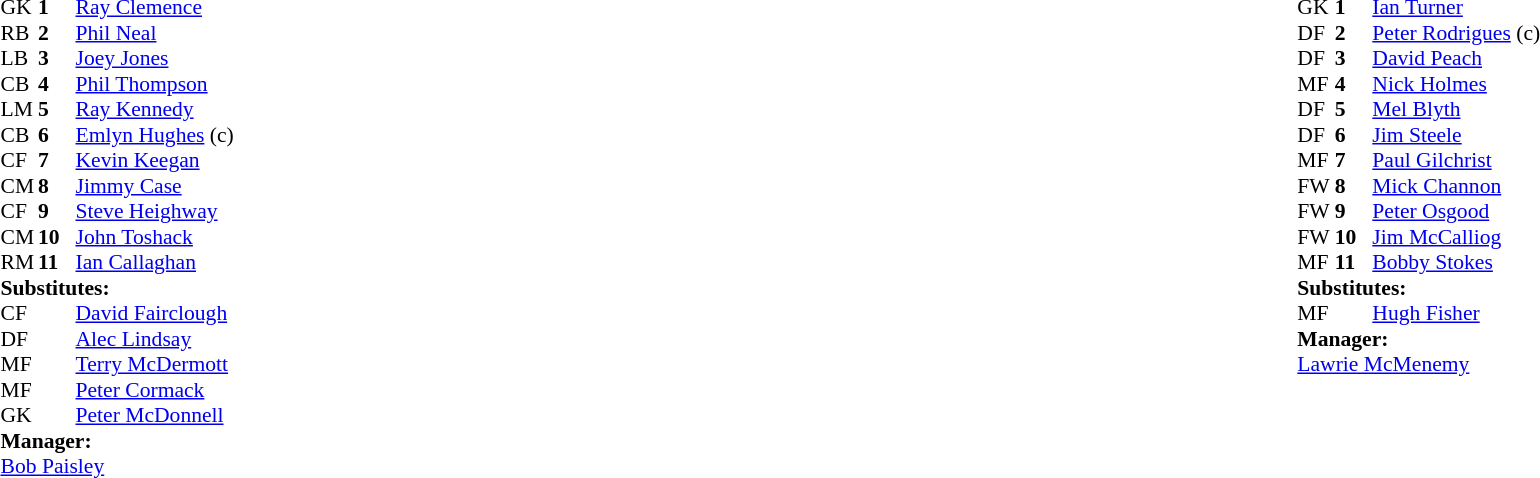<table width="100%">
<tr>
<td valign="top" width="50%"><br><table style="font-size: 90%" cellspacing="0" cellpadding="0">
<tr>
<td colspan="4"></td>
</tr>
<tr>
<th width="25"></th>
<th width="25"></th>
</tr>
<tr>
<td>GK</td>
<td><strong>1</strong></td>
<td> <a href='#'>Ray Clemence</a></td>
</tr>
<tr>
<td>RB</td>
<td><strong>2</strong></td>
<td> <a href='#'>Phil Neal</a></td>
</tr>
<tr>
<td>LB</td>
<td><strong>3</strong></td>
<td> <a href='#'>Joey Jones</a></td>
</tr>
<tr>
<td>CB</td>
<td><strong>4</strong></td>
<td> <a href='#'>Phil Thompson</a></td>
</tr>
<tr>
<td>LM</td>
<td><strong>5</strong></td>
<td> <a href='#'>Ray Kennedy</a></td>
</tr>
<tr>
<td>CB</td>
<td><strong>6</strong></td>
<td> <a href='#'>Emlyn Hughes</a> (c)</td>
</tr>
<tr>
<td>CF</td>
<td><strong>7</strong></td>
<td> <a href='#'>Kevin Keegan</a></td>
</tr>
<tr>
<td>CM</td>
<td><strong>8</strong></td>
<td> <a href='#'>Jimmy Case</a></td>
</tr>
<tr>
<td>CF</td>
<td><strong>9</strong></td>
<td> <a href='#'>Steve Heighway</a></td>
</tr>
<tr>
<td>CM</td>
<td><strong>10</strong></td>
<td> <a href='#'>John Toshack</a></td>
</tr>
<tr>
<td>RM</td>
<td><strong>11</strong></td>
<td> <a href='#'>Ian Callaghan</a></td>
</tr>
<tr>
<td colspan="4"><strong>Substitutes:</strong></td>
</tr>
<tr>
<td>CF</td>
<td></td>
<td> <a href='#'>David Fairclough</a></td>
</tr>
<tr>
<td>DF</td>
<td></td>
<td> <a href='#'>Alec Lindsay</a></td>
</tr>
<tr>
<td>MF</td>
<td></td>
<td> <a href='#'>Terry McDermott</a></td>
</tr>
<tr>
<td>MF</td>
<td></td>
<td> <a href='#'>Peter Cormack</a></td>
</tr>
<tr>
<td>GK</td>
<td></td>
<td> <a href='#'>Peter McDonnell</a></td>
</tr>
<tr>
<td colspan="4"><strong>Manager:</strong></td>
</tr>
<tr>
<td colspan="4"> <a href='#'>Bob Paisley</a></td>
</tr>
</table>
</td>
<td valign="top"></td>
<td valign="top" width="50%"><br><table style="font-size: 90%" cellspacing="0" cellpadding="0" align=center>
<tr>
<td colspan="4"></td>
</tr>
<tr>
<th width="25"></th>
<th width="25"></th>
</tr>
<tr>
<td>GK</td>
<td><strong>1</strong></td>
<td> <a href='#'>Ian Turner</a></td>
</tr>
<tr>
<td>DF</td>
<td><strong>2</strong></td>
<td> <a href='#'>Peter Rodrigues</a> (c)</td>
</tr>
<tr>
<td>DF</td>
<td><strong>3</strong></td>
<td> <a href='#'>David Peach</a></td>
</tr>
<tr>
<td>MF</td>
<td><strong>4</strong></td>
<td> <a href='#'>Nick Holmes</a></td>
</tr>
<tr>
<td>DF</td>
<td><strong>5</strong></td>
<td> <a href='#'>Mel Blyth</a></td>
<td></td>
<td></td>
</tr>
<tr>
<td>DF</td>
<td><strong>6</strong></td>
<td> <a href='#'>Jim Steele</a></td>
</tr>
<tr>
<td>MF</td>
<td><strong>7</strong></td>
<td> <a href='#'>Paul Gilchrist</a></td>
</tr>
<tr>
<td>FW</td>
<td><strong>8</strong></td>
<td> <a href='#'>Mick Channon</a></td>
</tr>
<tr>
<td>FW</td>
<td><strong>9</strong></td>
<td> <a href='#'>Peter Osgood</a></td>
</tr>
<tr>
<td>FW</td>
<td><strong>10</strong></td>
<td> <a href='#'>Jim McCalliog</a></td>
</tr>
<tr>
<td>MF</td>
<td><strong>11</strong></td>
<td> <a href='#'>Bobby Stokes</a></td>
</tr>
<tr>
<td colspan=4><strong>Substitutes:</strong></td>
</tr>
<tr>
<td>MF</td>
<td></td>
<td> <a href='#'>Hugh Fisher</a></td>
<td></td>
<td></td>
</tr>
<tr>
<td colspan=4><strong>Manager:</strong></td>
</tr>
<tr>
<td colspan="4"> <a href='#'>Lawrie McMenemy</a></td>
</tr>
</table>
</td>
</tr>
</table>
